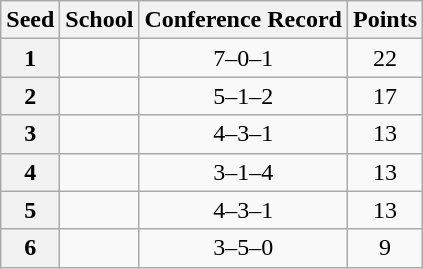<table class="wikitable" style="text-align:center">
<tr>
<th>Seed</th>
<th>School</th>
<th>Conference Record</th>
<th>Points</th>
</tr>
<tr>
<th>1</th>
<td></td>
<td>7–0–1</td>
<td>22</td>
</tr>
<tr>
<th>2</th>
<td></td>
<td>5–1–2</td>
<td>17</td>
</tr>
<tr>
<th>3</th>
<td></td>
<td>4–3–1</td>
<td>13</td>
</tr>
<tr>
<th>4</th>
<td></td>
<td>3–1–4</td>
<td>13</td>
</tr>
<tr>
<th>5</th>
<td></td>
<td>4–3–1</td>
<td>13</td>
</tr>
<tr>
<th>6</th>
<td></td>
<td>3–5–0</td>
<td>9</td>
</tr>
</table>
